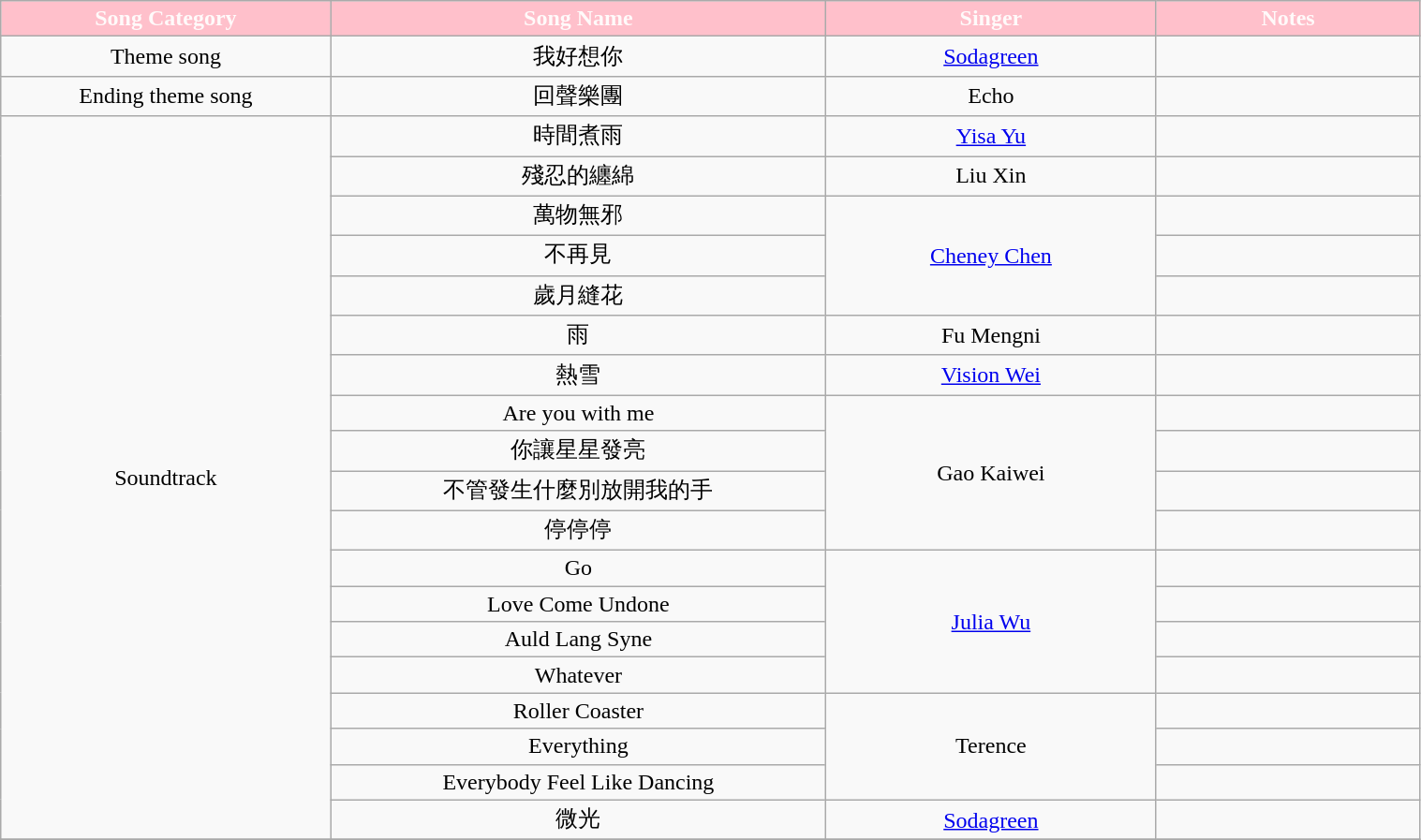<table class="wikitable" style="text-align:center;width:80%">
<tr style="width:100%; background:pink; color:snow">
<td style="width:10%"><strong>Song Category</strong></td>
<td style="width:15%"><strong>Song Name</strong></td>
<td style="width:10%"><strong>Singer</strong></td>
<td style="width:8%"><strong>Notes</strong></td>
</tr>
<tr>
<td>Theme song</td>
<td>我好想你</td>
<td><a href='#'>Sodagreen</a></td>
<td></td>
</tr>
<tr>
<td>Ending theme song</td>
<td>回聲樂團</td>
<td>Echo</td>
<td></td>
</tr>
<tr>
<td rowspan=19>Soundtrack</td>
<td>時間煮雨</td>
<td><a href='#'>Yisa Yu</a></td>
<td></td>
</tr>
<tr>
<td>殘忍的纏綿</td>
<td>Liu Xin</td>
<td></td>
</tr>
<tr>
<td>萬物無邪</td>
<td rowspan=3><a href='#'>Cheney Chen</a></td>
<td></td>
</tr>
<tr>
<td>不再見</td>
<td></td>
</tr>
<tr>
<td>歲月縫花</td>
<td></td>
</tr>
<tr>
<td>雨</td>
<td>Fu Mengni</td>
<td></td>
</tr>
<tr>
<td>熱雪</td>
<td><a href='#'>Vision Wei</a></td>
<td></td>
</tr>
<tr>
<td>Are you with me</td>
<td rowspan=4>Gao Kaiwei</td>
<td></td>
</tr>
<tr>
<td>你讓星星發亮</td>
<td></td>
</tr>
<tr>
<td>不管發生什麼別放開我的手</td>
<td></td>
</tr>
<tr>
<td>停停停</td>
<td></td>
</tr>
<tr>
<td>Go</td>
<td rowspan=4><a href='#'>Julia Wu</a></td>
<td></td>
</tr>
<tr>
<td>Love Come Undone</td>
<td></td>
</tr>
<tr>
<td>Auld Lang Syne</td>
<td></td>
</tr>
<tr>
<td>Whatever</td>
<td></td>
</tr>
<tr>
<td>Roller Coaster</td>
<td rowspan=3>Terence</td>
<td></td>
</tr>
<tr>
<td>Everything</td>
<td></td>
</tr>
<tr>
<td>Everybody Feel Like Dancing</td>
<td></td>
</tr>
<tr>
<td>微光</td>
<td><a href='#'>Sodagreen</a></td>
<td></td>
</tr>
<tr>
</tr>
</table>
